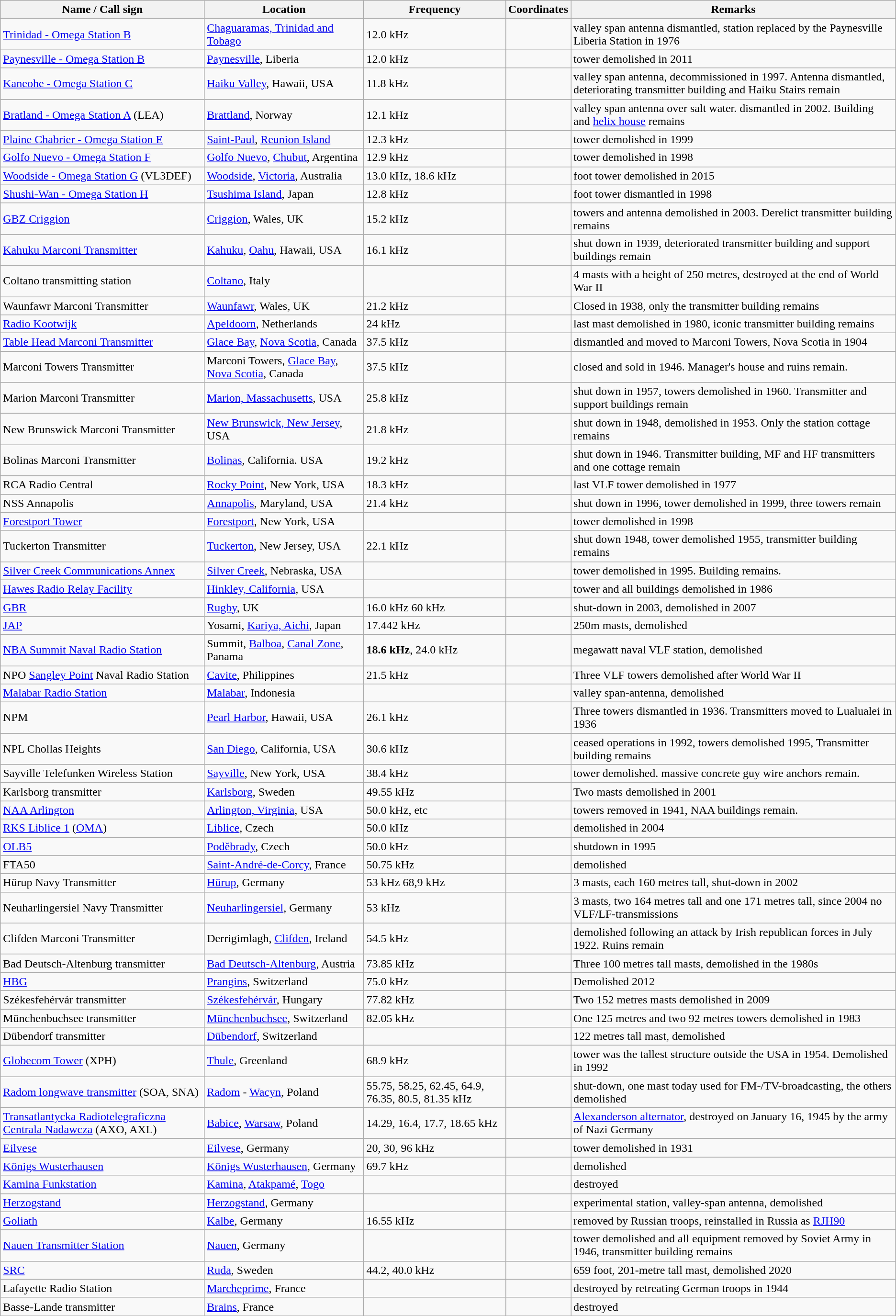<table class="wikitable">
<tr>
<th scope="col">Name / Call sign</th>
<th scope="col">Location</th>
<th scope="col">Frequency</th>
<th scope="col">Coordinates</th>
<th scope="col">Remarks</th>
</tr>
<tr>
<td><a href='#'>Trinidad - Omega Station B</a></td>
<td><a href='#'>Chaguaramas, Trinidad and Tobago</a></td>
<td>12.0 kHz</td>
<td></td>
<td>valley span antenna dismantled, station replaced by the Paynesville Liberia Station in 1976</td>
</tr>
<tr>
<td><a href='#'>Paynesville - Omega Station B</a></td>
<td><a href='#'>Paynesville</a>, Liberia</td>
<td>12.0 kHz</td>
<td></td>
<td> tower demolished in 2011</td>
</tr>
<tr>
<td><a href='#'>Kaneohe - Omega Station C</a></td>
<td><a href='#'>Haiku Valley</a>, Hawaii, USA</td>
<td>11.8 kHz</td>
<td></td>
<td> valley span antenna, decommissioned in 1997. Antenna dismantled, deteriorating transmitter building and Haiku Stairs remain</td>
</tr>
<tr>
<td><a href='#'>Bratland - Omega Station A</a> (LEA)</td>
<td><a href='#'>Brattland</a>, Norway</td>
<td>12.1 kHz</td>
<td></td>
<td> valley span antenna over salt water. dismantled in 2002. Building and <a href='#'>helix house</a> remains</td>
</tr>
<tr>
<td><a href='#'>Plaine Chabrier - Omega Station E</a></td>
<td><a href='#'>Saint-Paul</a>, <a href='#'>Reunion Island</a></td>
<td>12.3 kHz</td>
<td></td>
<td> tower demolished in 1999</td>
</tr>
<tr>
<td><a href='#'>Golfo Nuevo - Omega Station F</a></td>
<td><a href='#'>Golfo Nuevo</a>, <a href='#'>Chubut</a>, Argentina</td>
<td>12.9 kHz</td>
<td></td>
<td> tower demolished in 1998</td>
</tr>
<tr>
<td><a href='#'>Woodside - Omega Station G</a> (VL3DEF)</td>
<td><a href='#'>Woodside</a>, <a href='#'>Victoria</a>, Australia</td>
<td>13.0 kHz, 18.6 kHz</td>
<td></td>
<td> foot tower demolished in 2015</td>
</tr>
<tr>
<td><a href='#'>Shushi-Wan - Omega Station H</a></td>
<td><a href='#'>Tsushima Island</a>, Japan</td>
<td>12.8 kHz</td>
<td></td>
<td> foot tower dismantled in 1998</td>
</tr>
<tr>
<td><a href='#'>GBZ Criggion</a></td>
<td><a href='#'>Criggion</a>, Wales, UK</td>
<td>15.2 kHz</td>
<td></td>
<td>towers and antenna demolished in 2003. Derelict transmitter building remains</td>
</tr>
<tr>
<td><a href='#'>Kahuku Marconi Transmitter</a></td>
<td><a href='#'>Kahuku</a>, <a href='#'>Oahu</a>, Hawaii, USA</td>
<td>16.1 kHz</td>
<td></td>
<td>shut down in 1939, deteriorated transmitter building and support buildings remain</td>
</tr>
<tr>
<td>Coltano transmitting station</td>
<td><a href='#'>Coltano</a>, Italy</td>
<td></td>
<td></td>
<td>4 masts with a height of 250 metres, destroyed at the end of World War II</td>
</tr>
<tr>
<td>Waunfawr Marconi Transmitter</td>
<td><a href='#'>Waunfawr</a>, Wales, UK</td>
<td>21.2 kHz</td>
<td></td>
<td>Closed in 1938, only the transmitter building remains</td>
</tr>
<tr>
<td><a href='#'>Radio Kootwijk</a></td>
<td><a href='#'>Apeldoorn</a>, Netherlands</td>
<td>24 kHz</td>
<td></td>
<td>last mast demolished in 1980, iconic transmitter building remains</td>
</tr>
<tr>
<td><a href='#'>Table Head Marconi Transmitter</a></td>
<td><a href='#'>Glace Bay</a>, <a href='#'>Nova Scotia</a>, Canada</td>
<td>37.5 kHz</td>
<td></td>
<td>dismantled and moved to Marconi Towers, Nova Scotia in 1904</td>
</tr>
<tr>
<td>Marconi Towers Transmitter</td>
<td>Marconi Towers, <a href='#'>Glace Bay</a>, <a href='#'>Nova Scotia</a>, Canada</td>
<td>37.5 kHz</td>
<td></td>
<td>closed and sold in 1946. Manager's house and ruins remain.</td>
</tr>
<tr>
<td>Marion Marconi Transmitter</td>
<td><a href='#'>Marion, Massachusetts</a>, USA</td>
<td>25.8 kHz</td>
<td></td>
<td>shut down in 1957, towers demolished in 1960. Transmitter and support buildings remain</td>
</tr>
<tr>
<td>New Brunswick Marconi Transmitter</td>
<td><a href='#'>New Brunswick, New Jersey</a>, USA</td>
<td>21.8 kHz</td>
<td></td>
<td>shut down in 1948, demolished in 1953. Only the station cottage remains</td>
</tr>
<tr>
<td>Bolinas Marconi Transmitter</td>
<td><a href='#'>Bolinas</a>, California. USA</td>
<td>19.2 kHz</td>
<td></td>
<td>shut down in 1946. Transmitter building, MF and HF transmitters and one cottage remain</td>
</tr>
<tr>
<td>RCA Radio Central</td>
<td><a href='#'>Rocky Point</a>, New York, USA</td>
<td>18.3 kHz</td>
<td></td>
<td>last VLF tower demolished in 1977</td>
</tr>
<tr>
<td>NSS Annapolis</td>
<td><a href='#'>Annapolis</a>, Maryland, USA</td>
<td>21.4 kHz</td>
<td></td>
<td>shut down in 1996,  tower demolished in 1999, three  towers remain</td>
</tr>
<tr>
<td><a href='#'>Forestport Tower</a></td>
<td><a href='#'>Forestport</a>, New York, USA</td>
<td></td>
<td></td>
<td> tower demolished in 1998</td>
</tr>
<tr>
<td>Tuckerton Transmitter</td>
<td><a href='#'>Tuckerton</a>, New Jersey, USA</td>
<td>22.1 kHz</td>
<td></td>
<td>shut down 1948,  tower demolished 1955, transmitter building remains</td>
</tr>
<tr>
<td><a href='#'>Silver Creek Communications Annex</a></td>
<td><a href='#'>Silver Creek</a>, Nebraska, USA</td>
<td></td>
<td></td>
<td> tower demolished in 1995. Building remains.</td>
</tr>
<tr>
<td><a href='#'>Hawes Radio Relay Facility</a></td>
<td><a href='#'>Hinkley, California</a>, USA</td>
<td></td>
<td></td>
<td> tower and all buildings demolished in 1986</td>
</tr>
<tr>
<td><a href='#'>GBR</a></td>
<td><a href='#'>Rugby</a>, UK</td>
<td>16.0 kHz 60 kHz</td>
<td></td>
<td>shut-down in 2003, demolished in 2007</td>
</tr>
<tr>
<td><a href='#'>JAP</a></td>
<td>Yosami, <a href='#'>Kariya, Aichi</a>, Japan</td>
<td>17.442 kHz</td>
<td></td>
<td>250m masts, demolished</td>
</tr>
<tr>
<td><a href='#'>NBA Summit Naval Radio Station</a></td>
<td>Summit, <a href='#'>Balboa</a>, <a href='#'>Canal Zone</a>, Panama</td>
<td><strong>18.6 kHz</strong>, 24.0 kHz</td>
<td></td>
<td>megawatt naval VLF station, demolished</td>
</tr>
<tr>
<td>NPO <a href='#'>Sangley Point</a> Naval Radio Station</td>
<td><a href='#'>Cavite</a>, Philippines</td>
<td>21.5 kHz</td>
<td></td>
<td>Three  VLF towers demolished after World War II</td>
</tr>
<tr>
<td><a href='#'>Malabar Radio Station</a></td>
<td><a href='#'>Malabar</a>, Indonesia</td>
<td></td>
<td></td>
<td>valley span-antenna, demolished</td>
</tr>
<tr>
<td>NPM</td>
<td><a href='#'>Pearl Harbor</a>, Hawaii, USA</td>
<td>26.1 kHz</td>
<td></td>
<td>Three  towers dismantled in 1936. Transmitters moved to Lualualei in 1936</td>
</tr>
<tr>
<td>NPL Chollas Heights</td>
<td><a href='#'>San Diego</a>, California, USA</td>
<td>30.6 kHz</td>
<td></td>
<td>ceased operations in 1992, towers demolished 1995, Transmitter building remains</td>
</tr>
<tr>
<td>Sayville Telefunken Wireless Station</td>
<td><a href='#'>Sayville</a>, New York, USA</td>
<td>38.4 kHz</td>
<td></td>
<td> tower demolished. massive concrete guy wire anchors remain.</td>
</tr>
<tr>
<td>Karlsborg transmitter</td>
<td><a href='#'>Karlsborg</a>, Sweden</td>
<td>49.55 kHz</td>
<td></td>
<td>Two  masts demolished in 2001</td>
</tr>
<tr>
<td><a href='#'>NAA Arlington</a></td>
<td><a href='#'>Arlington, Virginia</a>, USA</td>
<td>50.0 kHz, etc</td>
<td></td>
<td>towers removed in 1941, NAA buildings remain.</td>
</tr>
<tr>
<td><a href='#'>RKS Liblice 1</a> (<a href='#'>OMA</a>)</td>
<td><a href='#'>Liblice</a>, Czech</td>
<td>50.0 kHz</td>
<td></td>
<td>demolished in 2004</td>
</tr>
<tr>
<td><a href='#'>OLB5</a></td>
<td><a href='#'>Poděbrady</a>, Czech</td>
<td>50.0 kHz</td>
<td></td>
<td>shutdown in 1995</td>
</tr>
<tr>
<td>FTA50</td>
<td><a href='#'>Saint-André-de-Corcy</a>, France</td>
<td>50.75 kHz</td>
<td></td>
<td>demolished</td>
</tr>
<tr>
<td>Hürup Navy Transmitter</td>
<td><a href='#'>Hürup</a>, Germany</td>
<td>53 kHz 68,9 kHz</td>
<td></td>
<td>3 masts, each 160 metres tall, shut-down in 2002</td>
</tr>
<tr>
<td>Neuharlingersiel Navy Transmitter</td>
<td><a href='#'>Neuharlingersiel</a>, Germany</td>
<td>53 kHz</td>
<td></td>
<td>3 masts, two 164 metres tall and one 171 metres tall, since 2004 no VLF/LF-transmissions</td>
</tr>
<tr>
<td>Clifden Marconi Transmitter</td>
<td>Derrigimlagh, <a href='#'>Clifden</a>, Ireland</td>
<td>54.5 kHz</td>
<td></td>
<td>demolished following an attack by Irish republican forces in July 1922. Ruins remain</td>
</tr>
<tr>
<td>Bad Deutsch-Altenburg transmitter</td>
<td><a href='#'>Bad Deutsch-Altenburg</a>, Austria</td>
<td>73.85 kHz</td>
<td></td>
<td>Three 100 metres tall masts, demolished in the 1980s</td>
</tr>
<tr>
<td><a href='#'>HBG</a></td>
<td><a href='#'>Prangins</a>, Switzerland</td>
<td>75.0 kHz</td>
<td></td>
<td>Demolished 2012</td>
</tr>
<tr>
<td>Székesfehérvár transmitter</td>
<td><a href='#'>Székesfehérvár</a>, Hungary</td>
<td>77.82 kHz</td>
<td></td>
<td>Two 152 metres masts demolished in 2009</td>
</tr>
<tr>
<td>Münchenbuchsee transmitter</td>
<td><a href='#'>Münchenbuchsee</a>, Switzerland</td>
<td>82.05 kHz</td>
<td></td>
<td>One 125 metres and two 92 metres towers demolished in 1983</td>
</tr>
<tr>
<td>Dübendorf transmitter</td>
<td><a href='#'>Dübendorf</a>, Switzerland</td>
<td></td>
<td></td>
<td>122 metres tall mast, demolished</td>
</tr>
<tr>
<td><a href='#'>Globecom Tower</a> (XPH)</td>
<td><a href='#'>Thule</a>, Greenland</td>
<td>68.9 kHz</td>
<td></td>
<td> tower was the tallest structure outside the USA in 1954. Demolished in 1992</td>
</tr>
<tr>
<td><a href='#'>Radom longwave transmitter</a> (SOA, SNA)</td>
<td><a href='#'>Radom</a> - <a href='#'>Wacyn</a>, Poland</td>
<td>55.75, 58.25, 62.45, 64.9, 76.35, 80.5, 81.35 kHz</td>
<td></td>
<td>shut-down, one mast today used for FM-/TV-broadcasting, the others demolished</td>
</tr>
<tr>
<td><a href='#'>Transatlantycka Radiotelegraficzna Centrala Nadawcza</a> (AXO, AXL)</td>
<td><a href='#'>Babice</a>, <a href='#'>Warsaw</a>, Poland</td>
<td>14.29, 16.4, 17.7, 18.65 kHz</td>
<td></td>
<td><a href='#'>Alexanderson alternator</a>, destroyed on January 16, 1945 by the army of Nazi Germany</td>
</tr>
<tr>
<td><a href='#'>Eilvese</a></td>
<td><a href='#'>Eilvese</a>, Germany</td>
<td>20, 30, 96 kHz</td>
<td></td>
<td> tower demolished in 1931</td>
</tr>
<tr>
<td><a href='#'>Königs Wusterhausen</a></td>
<td><a href='#'>Königs Wusterhausen</a>, Germany</td>
<td>69.7 kHz</td>
<td></td>
<td>demolished</td>
</tr>
<tr>
<td><a href='#'>Kamina Funkstation</a></td>
<td><a href='#'>Kamina</a>, <a href='#'>Atakpamé</a>, <a href='#'>Togo</a></td>
<td></td>
<td></td>
<td>destroyed</td>
</tr>
<tr>
<td><a href='#'>Herzogstand</a></td>
<td><a href='#'>Herzogstand</a>, Germany</td>
<td></td>
<td></td>
<td>experimental station, valley-span antenna, demolished</td>
</tr>
<tr>
<td><a href='#'>Goliath</a></td>
<td><a href='#'>Kalbe</a>, Germany</td>
<td>16.55 kHz</td>
<td></td>
<td>removed by Russian troops, reinstalled in Russia as <a href='#'>RJH90</a></td>
</tr>
<tr>
<td><a href='#'>Nauen Transmitter Station</a></td>
<td><a href='#'>Nauen</a>, Germany</td>
<td></td>
<td></td>
<td> tower demolished and all equipment removed by Soviet Army in 1946, transmitter building remains</td>
</tr>
<tr>
<td><a href='#'>SRC</a></td>
<td><a href='#'>Ruda</a>, Sweden</td>
<td>44.2, 40.0 kHz</td>
<td></td>
<td>659 foot, 201-metre tall mast, demolished 2020</td>
</tr>
<tr>
<td>Lafayette Radio Station</td>
<td><a href='#'>Marcheprime</a>, France</td>
<td></td>
<td></td>
<td>destroyed by retreating German troops in 1944</td>
</tr>
<tr>
<td>Basse-Lande transmitter</td>
<td><a href='#'>Brains</a>, France</td>
<td></td>
<td></td>
<td>destroyed</td>
</tr>
</table>
